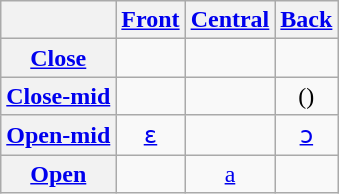<table class="wikitable" style="text-align: center;">
<tr>
<th> </th>
<th><a href='#'>Front</a></th>
<th><a href='#'>Central</a></th>
<th><a href='#'>Back</a></th>
</tr>
<tr>
<th><a href='#'>Close</a></th>
<td>   </td>
<td></td>
<td></td>
</tr>
<tr>
<th><a href='#'>Close-mid</a></th>
<td></td>
<td></td>
<td>()</td>
</tr>
<tr>
<th><a href='#'>Open-mid</a></th>
<td><a href='#'>ɛ</a></td>
<td></td>
<td><a href='#'>ɔ</a></td>
</tr>
<tr>
<th><a href='#'>Open</a></th>
<td></td>
<td><a href='#'>a</a></td>
<td></td>
</tr>
</table>
